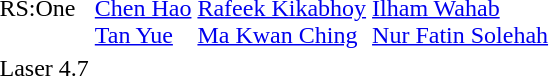<table>
<tr>
<td>RS:One<br></td>
<td><br><a href='#'>Chen Hao</a><br><a href='#'>Tan Yue</a></td>
<td><br><a href='#'>Rafeek Kikabhoy</a><br><a href='#'>Ma Kwan Ching</a></td>
<td><br><a href='#'>Ilham Wahab</a><br><a href='#'>Nur Fatin Solehah</a></td>
</tr>
<tr>
<td>Laser 4.7<br></td>
<td></td>
<td></td>
<td></td>
</tr>
</table>
